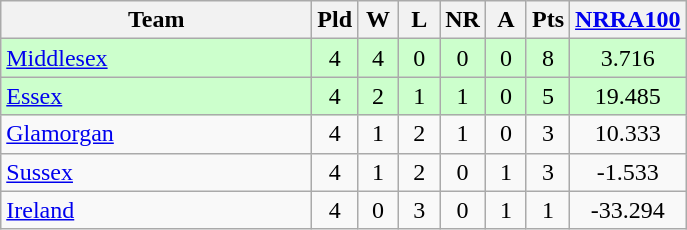<table class="wikitable" style="text-align: center;">
<tr>
<th width=200>Team</th>
<th width=20>Pld</th>
<th width=20>W</th>
<th width=20>L</th>
<th width=20>NR</th>
<th width=20>A</th>
<th width=20>Pts</th>
<th width=60><a href='#'>NRRA100</a></th>
</tr>
<tr bgcolor="#ccffcc">
<td align=left><a href='#'>Middlesex</a></td>
<td>4</td>
<td>4</td>
<td>0</td>
<td>0</td>
<td>0</td>
<td>8</td>
<td>3.716</td>
</tr>
<tr bgcolor="#ccffcc">
<td align=left><a href='#'>Essex</a></td>
<td>4</td>
<td>2</td>
<td>1</td>
<td>1</td>
<td>0</td>
<td>5</td>
<td>19.485</td>
</tr>
<tr>
<td align=left><a href='#'>Glamorgan</a></td>
<td>4</td>
<td>1</td>
<td>2</td>
<td>1</td>
<td>0</td>
<td>3</td>
<td>10.333</td>
</tr>
<tr>
<td align=left><a href='#'>Sussex</a></td>
<td>4</td>
<td>1</td>
<td>2</td>
<td>0</td>
<td>1</td>
<td>3</td>
<td>-1.533</td>
</tr>
<tr>
<td align=left><a href='#'>Ireland</a></td>
<td>4</td>
<td>0</td>
<td>3</td>
<td>0</td>
<td>1</td>
<td>1</td>
<td>-33.294</td>
</tr>
</table>
